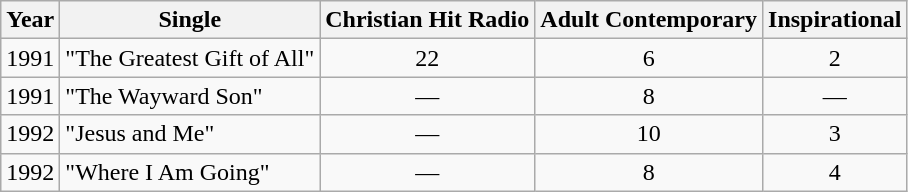<table class="wikitable">
<tr>
<th>Year</th>
<th>Single</th>
<th>Christian Hit Radio</th>
<th>Adult Contemporary</th>
<th>Inspirational</th>
</tr>
<tr>
<td align="center">1991</td>
<td>"The Greatest Gift of All"</td>
<td align="center">22</td>
<td align="center">6</td>
<td align="center">2</td>
</tr>
<tr>
<td align="center">1991</td>
<td>"The Wayward Son"</td>
<td align="center">—</td>
<td align="center">8</td>
<td align="center">—</td>
</tr>
<tr>
<td align="center">1992</td>
<td>"Jesus and Me"</td>
<td align="center">—</td>
<td align="center">10</td>
<td align="center">3</td>
</tr>
<tr>
<td align="center">1992</td>
<td>"Where I Am Going"</td>
<td align="center">—</td>
<td align="center">8</td>
<td align="center">4</td>
</tr>
</table>
